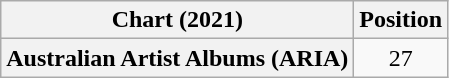<table class="wikitable sortable plainrowheaders" style="text-align:center">
<tr>
<th scope="col">Chart (2021)</th>
<th scope="col">Position</th>
</tr>
<tr>
<th scope="row">Australian Artist Albums (ARIA)</th>
<td>27</td>
</tr>
</table>
